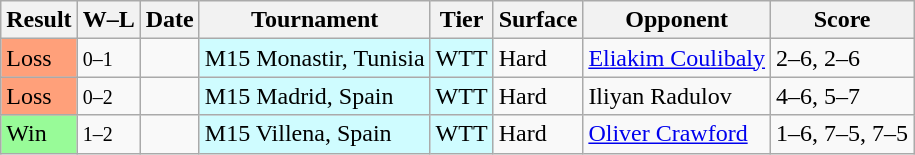<table class="sortable wikitable">
<tr>
<th>Result</th>
<th class="unsortable">W–L</th>
<th>Date</th>
<th>Tournament</th>
<th>Tier</th>
<th>Surface</th>
<th>Opponent</th>
<th class="unsortable">Score</th>
</tr>
<tr>
<td bgcolor=ffa07a>Loss</td>
<td><small>0–1</small></td>
<td></td>
<td style="background:#cffcff;">M15 Monastir, Tunisia</td>
<td style="background:#cffcff;">WTT</td>
<td>Hard</td>
<td> <a href='#'>Eliakim Coulibaly</a></td>
<td>2–6, 2–6</td>
</tr>
<tr>
<td bgcolor=ffa07a>Loss</td>
<td><small>0–2</small></td>
<td></td>
<td style="background:#cffcff;">M15 Madrid, Spain</td>
<td style="background:#cffcff;">WTT</td>
<td>Hard</td>
<td> Iliyan Radulov</td>
<td>4–6, 5–7</td>
</tr>
<tr>
<td bgcolor=98fb98>Win</td>
<td><small>1–2</small></td>
<td></td>
<td style="background:#cffcff;">M15 Villena, Spain</td>
<td style="background:#cffcff;">WTT</td>
<td>Hard</td>
<td> <a href='#'>Oliver Crawford</a></td>
<td>1–6, 7–5, 7–5</td>
</tr>
</table>
